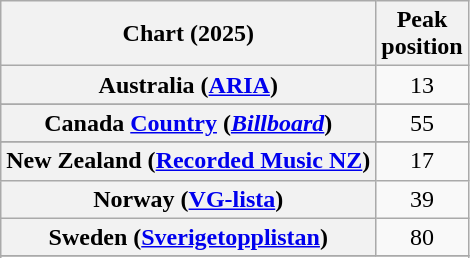<table class="wikitable sortable plainrowheaders" style="text-align:center">
<tr>
<th scope="col">Chart (2025)</th>
<th scope="col">Peak<br>position</th>
</tr>
<tr>
<th scope="row">Australia (<a href='#'>ARIA</a>)</th>
<td>13</td>
</tr>
<tr>
</tr>
<tr>
<th scope="row">Canada <a href='#'>Country</a> (<em><a href='#'>Billboard</a></em>)</th>
<td>55</td>
</tr>
<tr>
</tr>
<tr>
</tr>
<tr>
</tr>
<tr>
<th scope="row">New Zealand (<a href='#'>Recorded Music NZ</a>)</th>
<td>17</td>
</tr>
<tr>
<th scope="row">Norway (<a href='#'>VG-lista</a>)</th>
<td>39</td>
</tr>
<tr>
<th scope="row">Sweden (<a href='#'>Sverigetopplistan</a>)</th>
<td>80</td>
</tr>
<tr>
</tr>
<tr>
</tr>
<tr>
</tr>
<tr>
</tr>
<tr>
</tr>
<tr>
</tr>
</table>
